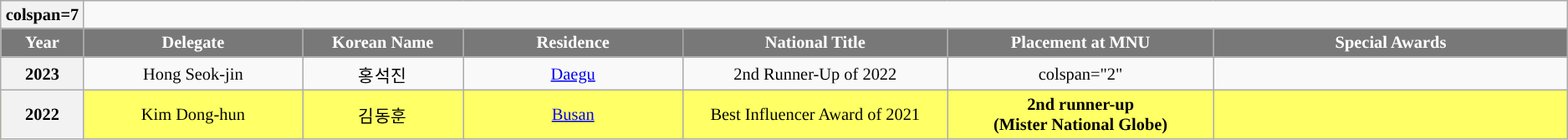<table class="wikitable sortable" style="font-size: 85%; text-align:center">
<tr>
<th>colspan=7 </th>
</tr>
<tr>
<th width="60" style="background-color:#787878;color:#FFFFFF;">Year</th>
<th width="180" style="background-color:#787878;color:#FFFFFF;">Delegate</th>
<th width="130" style="background-color:#787878;color:#FFFFFF;">Korean Name</th>
<th width="180" style="background-color:#787878;color:#FFFFFF;">Residence</th>
<th width="220" style="background-color:#787878;color:#FFFFFF;">National Title</th>
<th width="220" style="background-color:#787878;color:#FFFFFF;">Placement at MNU</th>
<th width="300" style="background-color:#787878;color:#FFFFFF;">Special Awards</th>
</tr>
<tr>
<th>2023</th>
<td>Hong Seok-jin</td>
<td>홍석진</td>
<td><a href='#'>Daegu</a></td>
<td>2nd Runner-Up of 2022</td>
<td>colspan="2" </td>
</tr>
<tr style="background-color:#FFFF66;">
<th>2022</th>
<td>Kim Dong-hun</td>
<td>김동훈</td>
<td><a href='#'>Busan</a></td>
<td>Best Influencer Award of 2021</td>
<td><strong>2nd runner-up<br>(Mister National Globe)</strong></td>
<td></td>
</tr>
</table>
